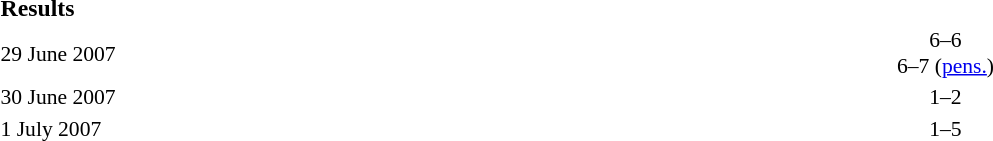<table style="width:100%; font-size:90%;">
<tr>
<th width=20%></th>
<th width=20%></th>
<th width=20%></th>
</tr>
<tr>
<td style=font-size:110%><strong>Results</strong></td>
</tr>
<tr>
<td>29 June 2007</td>
<td align=right></td>
<td align=center>6–6 <br>6–7 (<a href='#'>pens.</a>)</td>
<td></td>
</tr>
<tr>
<td>30 June 2007</td>
<td align=right></td>
<td align=center>1–2</td>
<td></td>
</tr>
<tr>
<td>1 July 2007</td>
<td align=right></td>
<td align=center>1–5</td>
<td></td>
</tr>
</table>
